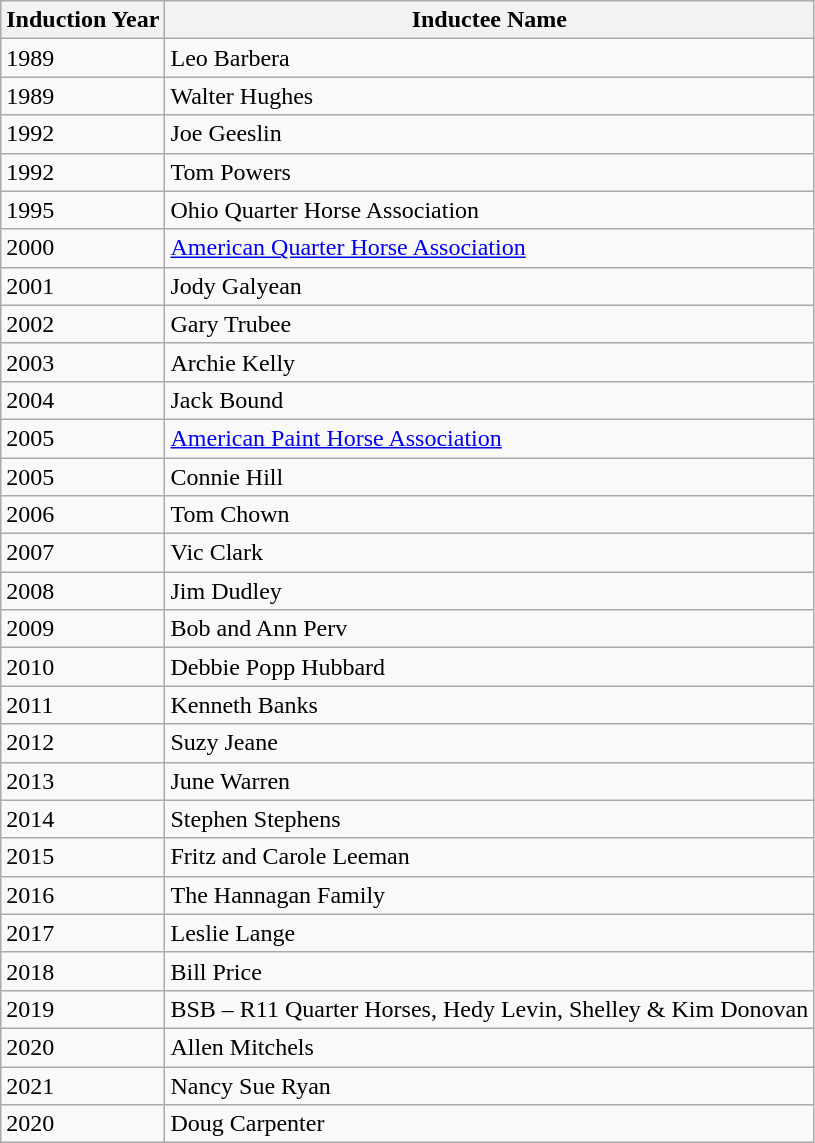<table class="wikitable">
<tr>
<th>Induction Year</th>
<th>Inductee Name</th>
</tr>
<tr>
<td>1989</td>
<td>Leo Barbera</td>
</tr>
<tr>
<td>1989</td>
<td>Walter Hughes</td>
</tr>
<tr>
<td>1992</td>
<td>Joe Geeslin</td>
</tr>
<tr>
<td>1992</td>
<td>Tom Powers</td>
</tr>
<tr>
<td>1995</td>
<td>Ohio Quarter Horse Association</td>
</tr>
<tr>
<td>2000</td>
<td><a href='#'>American Quarter Horse Association</a></td>
</tr>
<tr>
<td>2001</td>
<td>Jody Galyean</td>
</tr>
<tr>
<td>2002</td>
<td>Gary Trubee</td>
</tr>
<tr>
<td>2003</td>
<td>Archie Kelly</td>
</tr>
<tr>
<td>2004</td>
<td>Jack Bound</td>
</tr>
<tr>
<td>2005</td>
<td><a href='#'>American Paint Horse Association</a></td>
</tr>
<tr>
<td>2005</td>
<td>Connie Hill</td>
</tr>
<tr>
<td>2006</td>
<td>Tom Chown</td>
</tr>
<tr>
<td>2007</td>
<td>Vic Clark</td>
</tr>
<tr>
<td>2008</td>
<td>Jim Dudley</td>
</tr>
<tr>
<td>2009</td>
<td>Bob and Ann Perv</td>
</tr>
<tr>
<td>2010</td>
<td>Debbie Popp Hubbard</td>
</tr>
<tr>
<td>2011</td>
<td>Kenneth Banks</td>
</tr>
<tr>
<td>2012</td>
<td>Suzy Jeane</td>
</tr>
<tr>
<td>2013</td>
<td>June Warren</td>
</tr>
<tr>
<td>2014</td>
<td>Stephen Stephens</td>
</tr>
<tr>
<td>2015</td>
<td>Fritz and Carole Leeman</td>
</tr>
<tr>
<td>2016</td>
<td>The Hannagan Family</td>
</tr>
<tr>
<td>2017</td>
<td>Leslie Lange</td>
</tr>
<tr>
<td>2018</td>
<td>Bill Price</td>
</tr>
<tr>
<td>2019</td>
<td>BSB – R11 Quarter Horses, Hedy Levin, Shelley & Kim Donovan</td>
</tr>
<tr>
<td>2020</td>
<td>Allen Mitchels</td>
</tr>
<tr>
<td>2021</td>
<td>Nancy Sue Ryan</td>
</tr>
<tr>
<td>2020</td>
<td>Doug Carpenter</td>
</tr>
</table>
